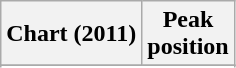<table class="wikitable sortable plainrowheaders" style="text-align:center">
<tr>
<th scope="col">Chart (2011)</th>
<th scope="col">Peak<br>position</th>
</tr>
<tr>
</tr>
<tr>
</tr>
<tr>
</tr>
<tr>
</tr>
</table>
